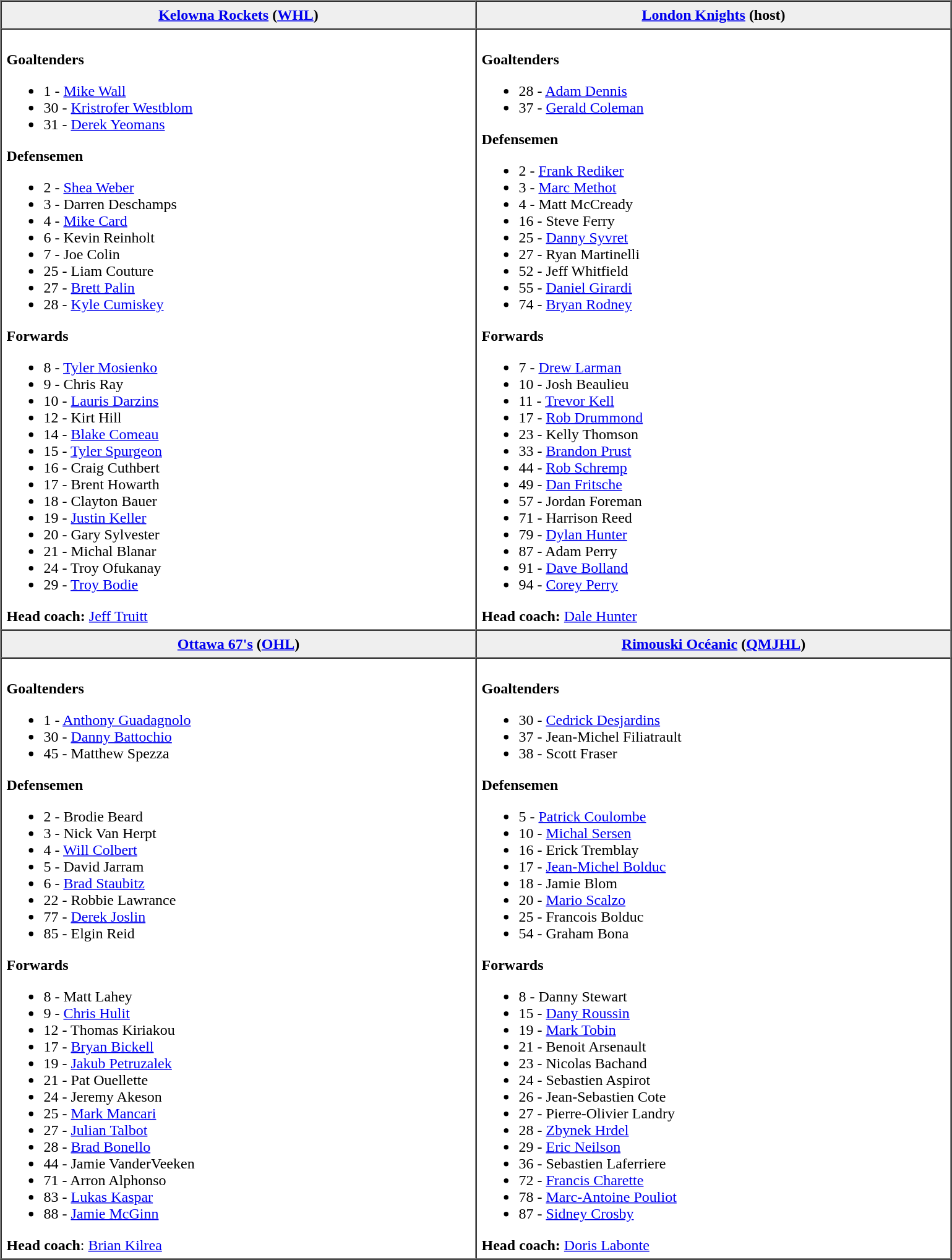<table border=1 cellpadding=5 cellspacing=0>
<tr>
<th bgcolor="#efefef" width="500"><a href='#'>Kelowna Rockets</a> (<a href='#'>WHL</a>)</th>
<th bgcolor="#efefef" width="500"><a href='#'>London Knights</a> (host)</th>
</tr>
<tr>
<td align=left><br><strong>Goaltenders</strong><ul><li>1 - <a href='#'>Mike Wall</a></li><li>30 - <a href='#'>Kristrofer Westblom</a></li><li>31 - <a href='#'>Derek Yeomans</a></li></ul><strong>Defensemen</strong><ul><li>2 - <a href='#'>Shea Weber</a></li><li>3 - Darren Deschamps</li><li>4 - <a href='#'>Mike Card</a></li><li>6 - Kevin Reinholt</li><li>7 - Joe Colin</li><li>25 - Liam Couture</li><li>27 - <a href='#'>Brett Palin</a></li><li>28 - <a href='#'>Kyle Cumiskey</a></li></ul><strong>Forwards</strong><ul><li>8 - <a href='#'>Tyler Mosienko</a></li><li>9 - Chris Ray</li><li>10 - <a href='#'>Lauris Darzins</a></li><li>12 - Kirt Hill</li><li>14 - <a href='#'>Blake Comeau</a></li><li>15 - <a href='#'>Tyler Spurgeon</a></li><li>16 - Craig Cuthbert</li><li>17 - Brent Howarth</li><li>18 - Clayton Bauer</li><li>19 - <a href='#'>Justin Keller</a></li><li>20 - Gary Sylvester</li><li>21 - Michal Blanar</li><li>24 - Troy Ofukanay</li><li>29 - <a href='#'>Troy Bodie</a></li></ul><strong>Head coach:</strong> <a href='#'>Jeff Truitt</a></td>
<td align=left><br><strong>Goaltenders</strong><ul><li>28 - <a href='#'>Adam Dennis</a></li><li>37 - <a href='#'>Gerald Coleman</a></li></ul><strong>Defensemen</strong><ul><li>2 - <a href='#'>Frank Rediker</a></li><li>3 - <a href='#'>Marc Methot</a></li><li>4 - Matt McCready</li><li>16 - Steve Ferry</li><li>25 - <a href='#'>Danny Syvret</a></li><li>27 - Ryan Martinelli</li><li>52 - Jeff Whitfield</li><li>55 - <a href='#'>Daniel Girardi</a></li><li>74 - <a href='#'>Bryan Rodney</a></li></ul><strong>Forwards</strong><ul><li>7 - <a href='#'>Drew Larman</a></li><li>10 - Josh Beaulieu</li><li>11 - <a href='#'>Trevor Kell</a></li><li>17 - <a href='#'>Rob Drummond</a></li><li>23 - Kelly Thomson</li><li>33 - <a href='#'>Brandon Prust</a></li><li>44 - <a href='#'>Rob Schremp</a></li><li>49 - <a href='#'>Dan Fritsche</a></li><li>57 - Jordan Foreman</li><li>71 - Harrison Reed</li><li>79 - <a href='#'>Dylan Hunter</a></li><li>87 - Adam Perry</li><li>91 - <a href='#'>Dave Bolland</a></li><li>94 - <a href='#'>Corey Perry</a></li></ul><strong>Head coach:</strong> <a href='#'>Dale Hunter</a></td>
</tr>
<tr>
<th bgcolor="#efefef" width="500"><a href='#'>Ottawa 67's</a> (<a href='#'>OHL</a>)</th>
<th bgcolor="#efefef" width="500"><a href='#'>Rimouski Océanic</a> (<a href='#'>QMJHL</a>)</th>
</tr>
<tr>
<td align=left><br><strong>Goaltenders</strong><ul><li>1 - <a href='#'>Anthony Guadagnolo</a></li><li>30 - <a href='#'>Danny Battochio</a></li><li>45 - Matthew Spezza</li></ul><strong>Defensemen</strong><ul><li>2 - Brodie Beard</li><li>3 - Nick Van Herpt</li><li>4 - <a href='#'>Will Colbert</a></li><li>5 - David Jarram</li><li>6 - <a href='#'>Brad Staubitz</a></li><li>22 - Robbie Lawrance</li><li>77 - <a href='#'>Derek Joslin</a></li><li>85 - Elgin Reid</li></ul><strong>Forwards</strong><ul><li>8 - Matt Lahey</li><li>9 - <a href='#'>Chris Hulit</a></li><li>12 - Thomas Kiriakou</li><li>17 - <a href='#'>Bryan Bickell</a></li><li>19 - <a href='#'>Jakub Petruzalek</a></li><li>21 - Pat Ouellette</li><li>24 - Jeremy Akeson</li><li>25 - <a href='#'>Mark Mancari</a></li><li>27 - <a href='#'>Julian Talbot</a></li><li>28 - <a href='#'>Brad Bonello</a></li><li>44 - Jamie VanderVeeken</li><li>71 - Arron Alphonso</li><li>83 - <a href='#'>Lukas Kaspar</a></li><li>88 - <a href='#'>Jamie McGinn</a></li></ul><strong>Head coach</strong>: <a href='#'>Brian Kilrea</a></td>
<td align=left><br><strong>Goaltenders</strong><ul><li>30 - <a href='#'>Cedrick Desjardins</a></li><li>37 - Jean-Michel Filiatrault</li><li>38 - Scott Fraser</li></ul><strong>Defensemen</strong><ul><li>5 - <a href='#'>Patrick Coulombe</a></li><li>10 - <a href='#'>Michal Sersen</a></li><li>16 - Erick Tremblay</li><li>17 - <a href='#'>Jean-Michel Bolduc</a></li><li>18 - Jamie Blom</li><li>20 - <a href='#'>Mario Scalzo</a></li><li>25 - Francois Bolduc</li><li>54 - Graham Bona</li></ul><strong>Forwards</strong><ul><li>8 - Danny Stewart</li><li>15 - <a href='#'>Dany Roussin</a></li><li>19 - <a href='#'>Mark Tobin</a></li><li>21 - Benoit Arsenault</li><li>23 - Nicolas Bachand</li><li>24 - Sebastien Aspirot</li><li>26 - Jean-Sebastien Cote</li><li>27 - Pierre-Olivier Landry</li><li>28 - <a href='#'>Zbynek Hrdel</a></li><li>29 - <a href='#'>Eric Neilson</a></li><li>36 - Sebastien Laferriere</li><li>72 - <a href='#'>Francis Charette</a></li><li>78 - <a href='#'>Marc-Antoine Pouliot</a></li><li>87 - <a href='#'>Sidney Crosby</a></li></ul><strong>Head coach:</strong> <a href='#'>Doris Labonte</a></td>
</tr>
</table>
